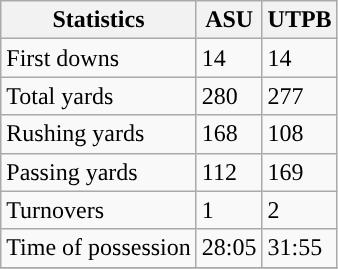<table class="wikitable" style="float: left;">
<tr>
<th>Statistics</th>
<th>ASU</th>
<th>UTPB</th>
</tr>
<tr>
<td>First downs</td>
<td>14</td>
<td>14</td>
</tr>
<tr>
<td>Total yards</td>
<td>280</td>
<td>277</td>
</tr>
<tr>
<td>Rushing yards</td>
<td>168</td>
<td>108</td>
</tr>
<tr>
<td>Passing yards</td>
<td>112</td>
<td>169</td>
</tr>
<tr>
<td>Turnovers</td>
<td>1</td>
<td>2</td>
</tr>
<tr>
<td>Time of possession</td>
<td>28:05</td>
<td>31:55</td>
</tr>
<tr>
</tr>
</table>
